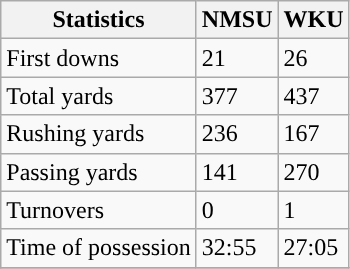<table class="wikitable" style="float: left;">
<tr>
<th>Statistics</th>
<th>NMSU</th>
<th>WKU</th>
</tr>
<tr>
<td>First downs</td>
<td>21</td>
<td>26</td>
</tr>
<tr>
<td>Total yards</td>
<td>377</td>
<td>437</td>
</tr>
<tr>
<td>Rushing yards</td>
<td>236</td>
<td>167</td>
</tr>
<tr>
<td>Passing yards</td>
<td>141</td>
<td>270</td>
</tr>
<tr>
<td>Turnovers</td>
<td>0</td>
<td>1</td>
</tr>
<tr>
<td>Time of possession</td>
<td>32:55</td>
<td>27:05</td>
</tr>
<tr>
</tr>
</table>
